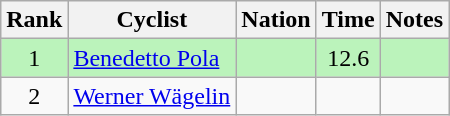<table class="wikitable sortable" style="text-align:center">
<tr>
<th>Rank</th>
<th>Cyclist</th>
<th>Nation</th>
<th>Time</th>
<th>Notes</th>
</tr>
<tr style="background:#bbf3bb;">
<td>1</td>
<td align=left><a href='#'>Benedetto Pola</a></td>
<td align=left></td>
<td>12.6</td>
<td></td>
</tr>
<tr>
<td>2</td>
<td align=left><a href='#'>Werner Wägelin</a></td>
<td align=left></td>
<td></td>
<td></td>
</tr>
</table>
